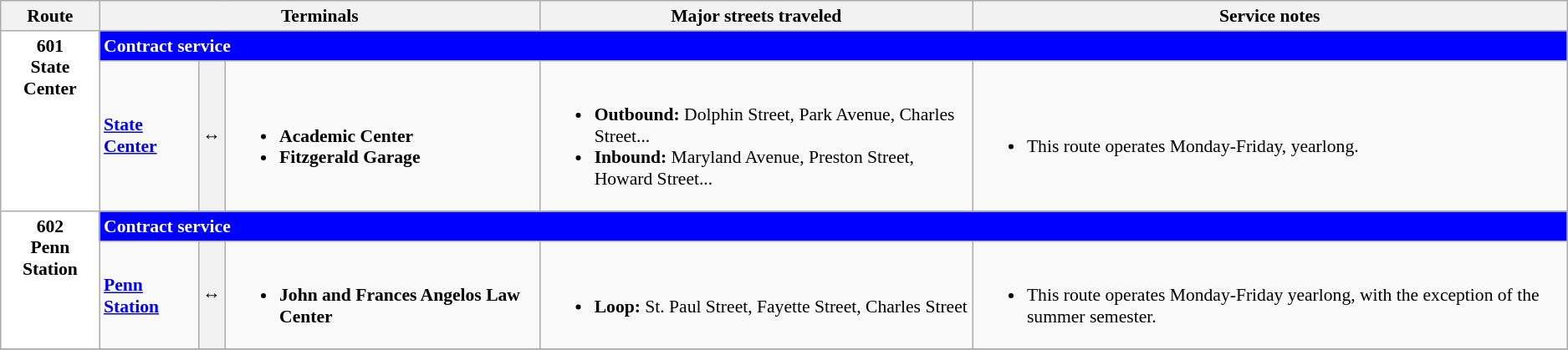<table class="wikitable collapsible collapsed" style="font-size: 90%;" |>
<tr>
<th>Route</th>
<th colspan=3>Terminals</th>
<th>Major streets traveled</th>
<th>Service notes</th>
</tr>
<tr>
<td rowspan=3 style="background:white; color:black" align="center" valign=top><div><strong>601 <br>State Center</strong></div><br></td>
</tr>
<tr>
<td colspan=5 style="background:blue; color:white" align="left"><strong>Contract service</strong></td>
</tr>
<tr>
<td><strong><a href='#'>State Center</a></strong></td>
<th><span>↔</span></th>
<td><br><ul><li><strong>Academic Center</strong></li><li><strong>Fitzgerald Garage</strong></li></ul></td>
<td><br><ul><li><strong>Outbound:</strong> Dolphin Street, Park Avenue, Charles Street...</li><li><strong>Inbound:</strong> Maryland Avenue, Preston Street, Howard Street...</li></ul></td>
<td><br><ul><li>This route operates Monday-Friday, yearlong.</li></ul></td>
</tr>
<tr>
<td rowspan=3 style="background:white; color:black" align="center" valign=top><div><strong>602 <br>Penn Station</strong></div><br></td>
</tr>
<tr>
<td colspan=5 style="background:blue; color:white" align="left"><strong>Contract service</strong></td>
</tr>
<tr>
<td><strong><a href='#'>Penn Station</a></strong></td>
<th><span>↔</span></th>
<td><br><ul><li><strong>John and Frances Angelos Law Center</strong></li></ul></td>
<td><br><ul><li><strong>Loop:</strong> St. Paul Street, Fayette Street, Charles Street</li></ul></td>
<td><br><ul><li>This route operates Monday-Friday yearlong, with the exception of the summer semester.</li></ul></td>
</tr>
<tr>
</tr>
</table>
